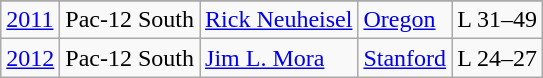<table class="wikitable">
<tr>
</tr>
<tr>
<td><a href='#'>2011</a></td>
<td>Pac-12 South</td>
<td><a href='#'>Rick Neuheisel</a></td>
<td><a href='#'>Oregon</a></td>
<td>L 31–49</td>
</tr>
<tr>
<td><a href='#'>2012</a></td>
<td>Pac-12 South</td>
<td><a href='#'>Jim L. Mora</a></td>
<td><a href='#'>Stanford</a></td>
<td>L 24–27</td>
</tr>
</table>
